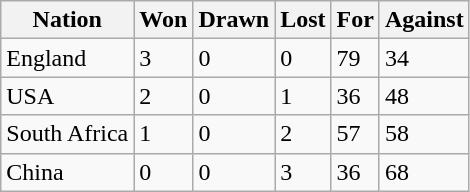<table class="wikitable">
<tr>
<th>Nation</th>
<th>Won</th>
<th>Drawn</th>
<th>Lost</th>
<th>For</th>
<th>Against</th>
</tr>
<tr>
<td>England</td>
<td>3</td>
<td>0</td>
<td>0</td>
<td>79</td>
<td>34</td>
</tr>
<tr>
<td>USA</td>
<td>2</td>
<td>0</td>
<td>1</td>
<td>36</td>
<td>48</td>
</tr>
<tr>
<td>South Africa</td>
<td>1</td>
<td>0</td>
<td>2</td>
<td>57</td>
<td>58</td>
</tr>
<tr>
<td>China</td>
<td>0</td>
<td>0</td>
<td>3</td>
<td>36</td>
<td>68</td>
</tr>
</table>
